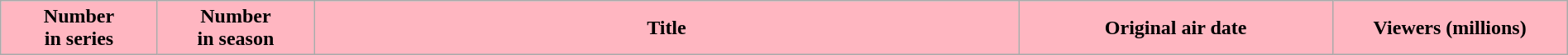<table class="wikitable plainrowheaders" style="width:100%; margin:auto;">
<tr>
<th scope="col" style="background-color: #FFB6C1; width:10%; color: #fffff;">Number<br>in series</th>
<th scope="col" style="background-color: #FFB6C1; width:10%; color: #fffff;">Number<br>in season</th>
<th scope="col" style="background-color: #FFB6C1; color: #fffff;">Title</th>
<th scope="col" style="background-color: #FFB6C1; width:20%; color: #fffff;">Original air date</th>
<th scope="col" style="background-color: #FFB6C1; width:15%; color: #fffff;">Viewers (millions)<br>








</th>
</tr>
</table>
